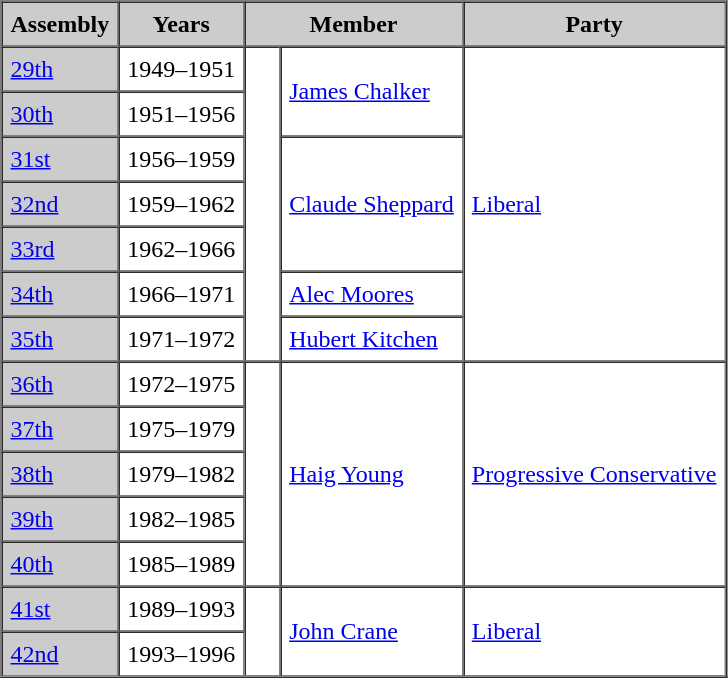<table border=1 cellpadding=5 cellspacing=0>
<tr bgcolor="CCCCCC">
<th>Assembly</th>
<th>Years</th>
<th colspan="2">Member</th>
<th>Party</th>
</tr>
<tr>
<td bgcolor="CCCCCC"><a href='#'>29th</a></td>
<td>1949–1951</td>
<td rowspan=7 >   </td>
<td rowspan=2><a href='#'>James Chalker</a></td>
<td rowspan=7><a href='#'>Liberal</a></td>
</tr>
<tr>
<td bgcolor="CCCCCC"><a href='#'>30th</a></td>
<td>1951–1956</td>
</tr>
<tr>
<td bgcolor="CCCCCC"><a href='#'>31st</a></td>
<td>1956–1959</td>
<td rowspan=3><a href='#'>Claude Sheppard</a></td>
</tr>
<tr>
<td bgcolor="CCCCCC"><a href='#'>32nd</a></td>
<td>1959–1962</td>
</tr>
<tr>
<td bgcolor="CCCCCC"><a href='#'>33rd</a></td>
<td>1962–1966</td>
</tr>
<tr>
<td bgcolor="CCCCCC"><a href='#'>34th</a></td>
<td>1966–1971</td>
<td><a href='#'>Alec Moores</a></td>
</tr>
<tr>
<td bgcolor="CCCCCC"><a href='#'>35th</a></td>
<td>1971–1972</td>
<td><a href='#'>Hubert Kitchen</a></td>
</tr>
<tr>
<td bgcolor="CCCCCC"><a href='#'>36th</a></td>
<td>1972–1975</td>
<td rowspan=5 >   </td>
<td rowspan=5><a href='#'>Haig Young</a></td>
<td rowspan=5><a href='#'>Progressive Conservative</a></td>
</tr>
<tr>
<td bgcolor="CCCCCC"><a href='#'>37th</a></td>
<td>1975–1979</td>
</tr>
<tr>
<td bgcolor="CCCCCC"><a href='#'>38th</a></td>
<td>1979–1982</td>
</tr>
<tr>
<td bgcolor="CCCCCC"><a href='#'>39th</a></td>
<td>1982–1985</td>
</tr>
<tr>
<td bgcolor="CCCCCC"><a href='#'>40th</a></td>
<td>1985–1989</td>
</tr>
<tr>
<td bgcolor="CCCCCC"><a href='#'>41st</a></td>
<td>1989–1993</td>
<td rowspan=2 >   </td>
<td rowspan=2><a href='#'>John Crane</a></td>
<td rowspan=2><a href='#'>Liberal</a></td>
</tr>
<tr>
<td bgcolor="CCCCCC"><a href='#'>42nd</a></td>
<td>1993–1996</td>
</tr>
<tr>
</tr>
</table>
